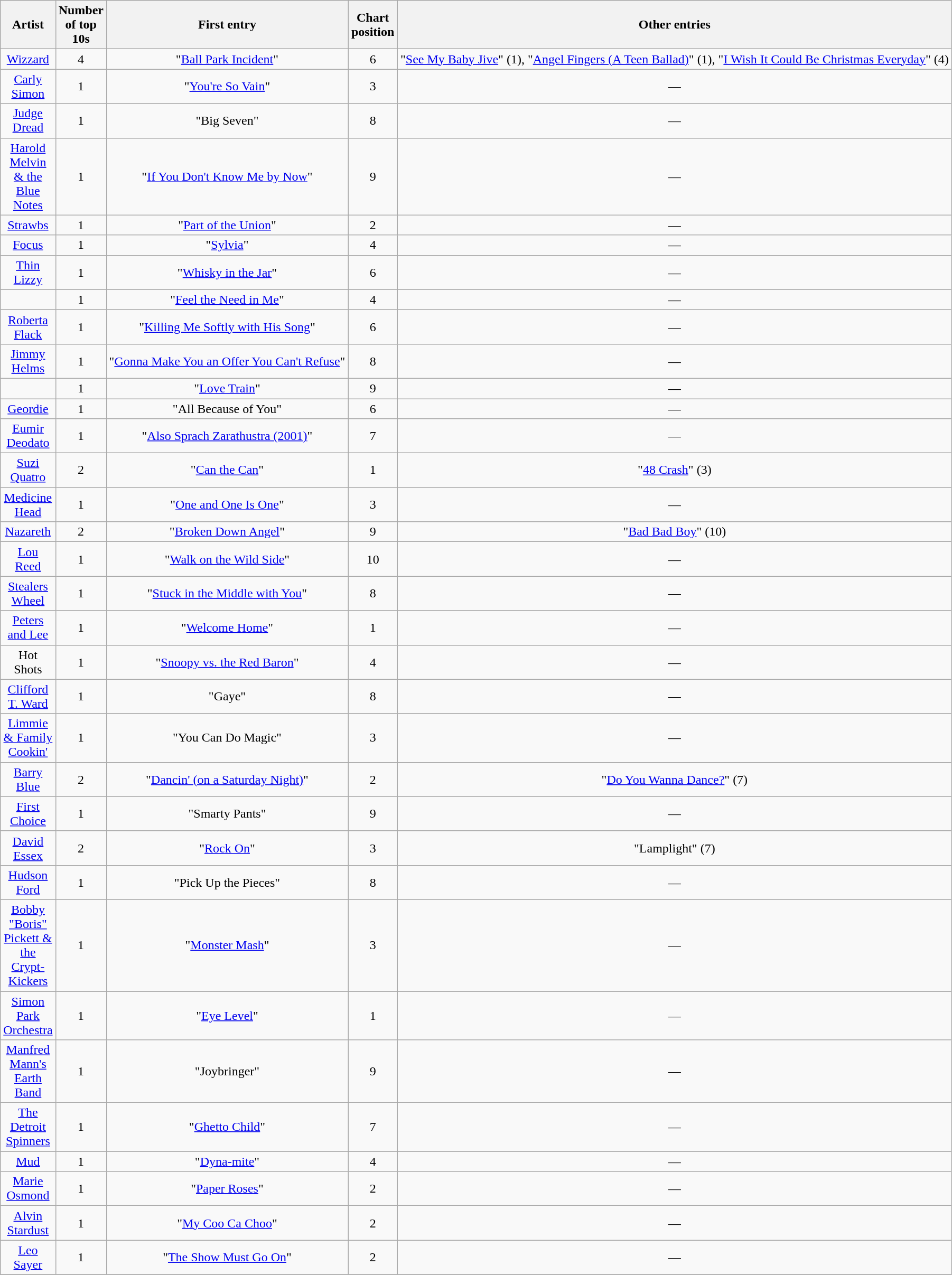<table class="wikitable sortable mw-collapsible mw-collapsed" style="text-align: center;">
<tr>
<th scope="col" style="width:55px;">Artist</th>
<th scope="col" style="width:55px;" data-sort-type="number">Number of top 10s</th>
<th scope="col" style="text-align:center;">First entry</th>
<th scope="col" style="width:55px;" data-sort-type="number">Chart position</th>
<th scope="col" style="text-align:center;">Other entries</th>
</tr>
<tr>
<td><a href='#'>Wizzard</a></td>
<td>4</td>
<td>"<a href='#'>Ball Park Incident</a>"</td>
<td>6</td>
<td>"<a href='#'>See My Baby Jive</a>" (1), "<a href='#'>Angel Fingers (A Teen Ballad)</a>" (1), "<a href='#'>I Wish It Could Be Christmas Everyday</a>" (4)</td>
</tr>
<tr>
<td><a href='#'>Carly Simon</a></td>
<td>1</td>
<td>"<a href='#'>You're So Vain</a>"</td>
<td>3</td>
<td>—</td>
</tr>
<tr>
<td><a href='#'>Judge Dread</a></td>
<td>1</td>
<td>"Big Seven"</td>
<td>8</td>
<td>—</td>
</tr>
<tr>
<td><a href='#'>Harold Melvin & the Blue Notes</a></td>
<td>1</td>
<td>"<a href='#'>If You Don't Know Me by Now</a>"</td>
<td>9</td>
<td>—</td>
</tr>
<tr>
<td><a href='#'>Strawbs</a></td>
<td>1</td>
<td>"<a href='#'>Part of the Union</a>"</td>
<td>2</td>
<td>—</td>
</tr>
<tr>
<td><a href='#'>Focus</a></td>
<td>1</td>
<td>"<a href='#'>Sylvia</a>"</td>
<td>4</td>
<td>—</td>
</tr>
<tr>
<td><a href='#'>Thin Lizzy</a></td>
<td>1</td>
<td>"<a href='#'>Whisky in the Jar</a>"</td>
<td>6</td>
<td>—</td>
</tr>
<tr>
<td></td>
<td>1</td>
<td>"<a href='#'>Feel the Need in Me</a>"</td>
<td>4</td>
<td>—</td>
</tr>
<tr>
<td><a href='#'>Roberta Flack</a></td>
<td>1</td>
<td>"<a href='#'>Killing Me Softly with His Song</a>"</td>
<td>6</td>
<td>—</td>
</tr>
<tr>
<td><a href='#'>Jimmy Helms</a></td>
<td>1</td>
<td>"<a href='#'>Gonna Make You an Offer You Can't Refuse</a>"</td>
<td>8</td>
<td>—</td>
</tr>
<tr>
<td></td>
<td>1</td>
<td>"<a href='#'>Love Train</a>"</td>
<td>9</td>
<td>—</td>
</tr>
<tr>
<td><a href='#'>Geordie</a></td>
<td>1</td>
<td>"All Because of You"</td>
<td>6</td>
<td>—</td>
</tr>
<tr>
<td><a href='#'>Eumir Deodato</a></td>
<td>1</td>
<td>"<a href='#'>Also Sprach Zarathustra (2001)</a>"</td>
<td>7</td>
<td>—</td>
</tr>
<tr>
<td><a href='#'>Suzi Quatro</a></td>
<td>2</td>
<td>"<a href='#'>Can the Can</a>"</td>
<td>1</td>
<td>"<a href='#'>48 Crash</a>" (3)</td>
</tr>
<tr>
<td><a href='#'>Medicine Head</a></td>
<td>1</td>
<td>"<a href='#'>One and One Is One</a>"</td>
<td>3</td>
<td>—</td>
</tr>
<tr>
<td><a href='#'>Nazareth</a></td>
<td>2</td>
<td>"<a href='#'>Broken Down Angel</a>"</td>
<td>9</td>
<td>"<a href='#'>Bad Bad Boy</a>" (10)</td>
</tr>
<tr>
<td><a href='#'>Lou Reed</a></td>
<td>1</td>
<td>"<a href='#'>Walk on the Wild Side</a>"</td>
<td>10</td>
<td>—</td>
</tr>
<tr>
<td><a href='#'>Stealers Wheel</a></td>
<td>1</td>
<td>"<a href='#'>Stuck in the Middle with You</a>"</td>
<td>8</td>
<td>—</td>
</tr>
<tr>
<td><a href='#'>Peters and Lee</a></td>
<td>1</td>
<td>"<a href='#'>Welcome Home</a>"</td>
<td>1</td>
<td>—</td>
</tr>
<tr>
<td>Hot Shots</td>
<td>1</td>
<td>"<a href='#'>Snoopy vs. the Red Baron</a>"</td>
<td>4</td>
<td>—</td>
</tr>
<tr>
<td><a href='#'>Clifford T. Ward</a></td>
<td>1</td>
<td>"Gaye"</td>
<td>8</td>
<td>—</td>
</tr>
<tr>
<td><a href='#'>Limmie & Family Cookin'</a></td>
<td>1</td>
<td>"You Can Do Magic"</td>
<td>3</td>
<td>—</td>
</tr>
<tr>
<td><a href='#'>Barry Blue</a></td>
<td>2</td>
<td>"<a href='#'>Dancin' (on a Saturday Night)</a>"</td>
<td>2</td>
<td>"<a href='#'>Do You Wanna Dance?</a>" (7)</td>
</tr>
<tr>
<td><a href='#'>First Choice</a></td>
<td>1</td>
<td>"Smarty Pants"</td>
<td>9</td>
<td>—</td>
</tr>
<tr>
<td><a href='#'>David Essex</a></td>
<td>2</td>
<td>"<a href='#'>Rock On</a>"</td>
<td>3</td>
<td>"Lamplight" (7)</td>
</tr>
<tr>
<td><a href='#'>Hudson Ford</a></td>
<td>1</td>
<td>"Pick Up the Pieces"</td>
<td>8</td>
<td>—</td>
</tr>
<tr>
<td><a href='#'>Bobby "Boris" Pickett & the Crypt-Kickers</a></td>
<td>1</td>
<td>"<a href='#'>Monster Mash</a>"</td>
<td>3</td>
<td>—</td>
</tr>
<tr>
<td><a href='#'>Simon Park Orchestra</a></td>
<td>1</td>
<td>"<a href='#'>Eye Level</a>"</td>
<td>1</td>
<td>—</td>
</tr>
<tr>
<td><a href='#'>Manfred Mann's Earth Band</a></td>
<td>1</td>
<td>"Joybringer"</td>
<td>9</td>
<td>—</td>
</tr>
<tr>
<td><a href='#'>The Detroit Spinners</a></td>
<td>1</td>
<td>"<a href='#'>Ghetto Child</a>"</td>
<td>7</td>
<td>—</td>
</tr>
<tr>
<td><a href='#'>Mud</a></td>
<td>1</td>
<td>"<a href='#'>Dyna-mite</a>"</td>
<td>4</td>
<td>—</td>
</tr>
<tr>
<td><a href='#'>Marie Osmond</a></td>
<td>1</td>
<td>"<a href='#'>Paper Roses</a>"</td>
<td>2</td>
<td>—</td>
</tr>
<tr>
<td><a href='#'>Alvin Stardust</a></td>
<td>1</td>
<td>"<a href='#'>My Coo Ca Choo</a>"</td>
<td>2</td>
<td>—</td>
</tr>
<tr>
<td><a href='#'>Leo Sayer</a></td>
<td>1</td>
<td>"<a href='#'>The Show Must Go On</a>"</td>
<td>2</td>
<td>—</td>
</tr>
<tr>
</tr>
</table>
